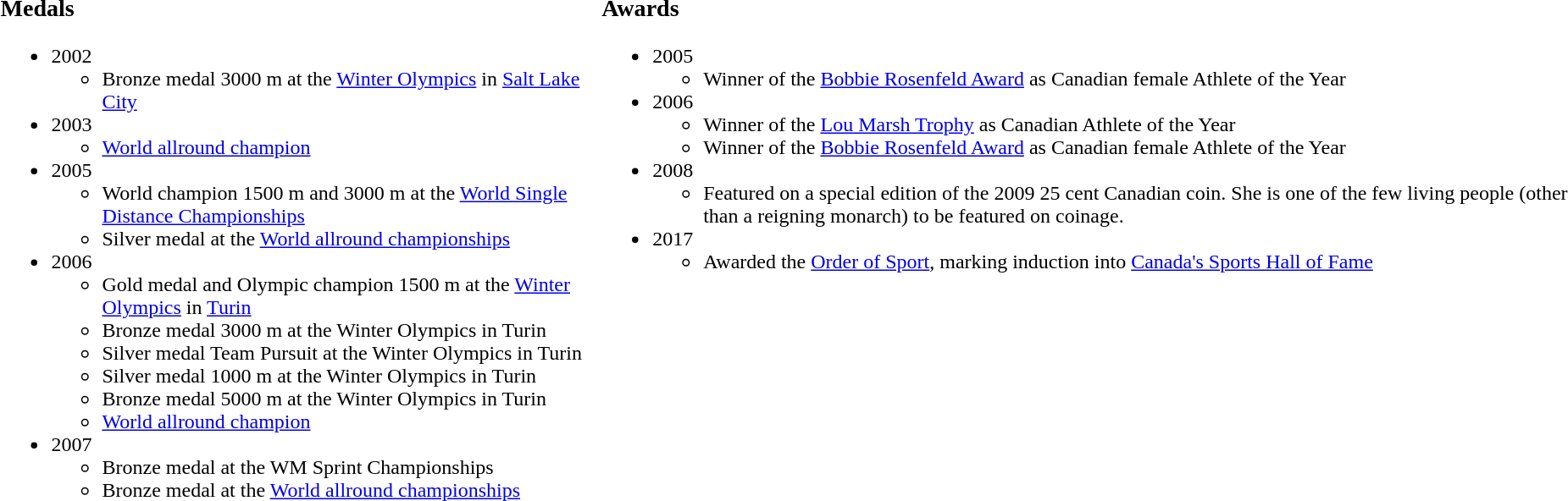<table>
<tr ---->
<td valign="top"><br><h3>Medals</h3><ul><li>2002<ul><li>Bronze medal 3000 m at the <a href='#'>Winter Olympics</a> in <a href='#'>Salt Lake City</a></li></ul></li><li>2003<ul><li><a href='#'>World allround champion</a></li></ul></li><li>2005<ul><li>World champion 1500 m and 3000 m at the <a href='#'>World Single Distance Championships</a></li><li>Silver medal at the <a href='#'>World allround championships</a></li></ul></li><li>2006<ul><li>Gold medal and Olympic champion 1500 m at the <a href='#'>Winter Olympics</a> in <a href='#'>Turin</a></li><li>Bronze medal 3000 m at the Winter Olympics in Turin</li><li>Silver medal Team Pursuit at the Winter Olympics in Turin</li><li>Silver medal 1000 m at the Winter Olympics in Turin</li><li>Bronze medal 5000 m at the Winter Olympics in Turin</li><li><a href='#'>World allround champion</a></li></ul></li><li>2007<ul><li>Bronze medal at the WM Sprint Championships</li><li>Bronze medal at the <a href='#'>World allround championships</a></li></ul></li></ul></td>
<td valign="top"><br><h3>Awards</h3><ul><li>2005<ul><li>Winner of the <a href='#'>Bobbie Rosenfeld Award</a> as Canadian female Athlete of the Year</li></ul></li><li>2006<ul><li>Winner of the <a href='#'>Lou Marsh Trophy</a> as Canadian Athlete of the Year</li><li>Winner of the <a href='#'>Bobbie Rosenfeld Award</a> as Canadian female Athlete of the Year</li></ul></li><li>2008<ul><li>Featured on a special edition of the 2009 25 cent Canadian coin. She is one of the few living people (other than a reigning monarch) to be featured on coinage.</li></ul></li><li>2017<ul><li>Awarded the <a href='#'>Order of Sport</a>, marking induction into <a href='#'>Canada's Sports Hall of Fame</a></li></ul></li></ul></td>
</tr>
</table>
